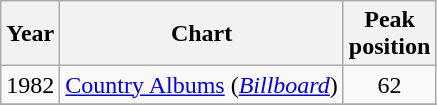<table class="wikitable" style="text-align: center;">
<tr>
<th>Year</th>
<th>Chart</th>
<th>Peak<br>position</th>
</tr>
<tr>
<td>1982</td>
<td><a href='#'>Country Albums</a> (<a href='#'><em>Billboard</em></a>)</td>
<td>62</td>
</tr>
<tr>
</tr>
</table>
